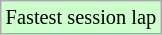<table class="wikitable" style="font-size: 85%;">
<tr style="background:#ccffcc;">
<td>Fastest session lap</td>
</tr>
</table>
